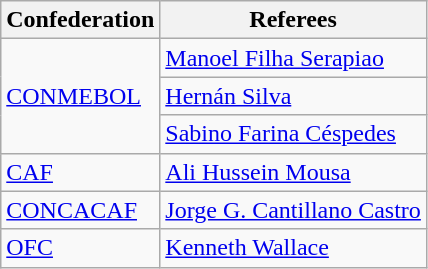<table class="wikitable">
<tr>
<th>Confederation</th>
<th>Referees</th>
</tr>
<tr>
<td rowspan="3"><a href='#'>CONMEBOL</a></td>
<td> <a href='#'>Manoel Filha Serapiao</a></td>
</tr>
<tr>
<td> <a href='#'>Hernán Silva</a></td>
</tr>
<tr>
<td> <a href='#'>Sabino Farina Céspedes</a></td>
</tr>
<tr>
<td rowspan="1"><a href='#'>CAF</a></td>
<td> <a href='#'>Ali Hussein Mousa</a></td>
</tr>
<tr>
<td rowspan="1"><a href='#'>CONCACAF</a></td>
<td> <a href='#'>Jorge G. Cantillano Castro</a></td>
</tr>
<tr>
<td><a href='#'>OFC</a></td>
<td> <a href='#'>Kenneth Wallace</a></td>
</tr>
</table>
